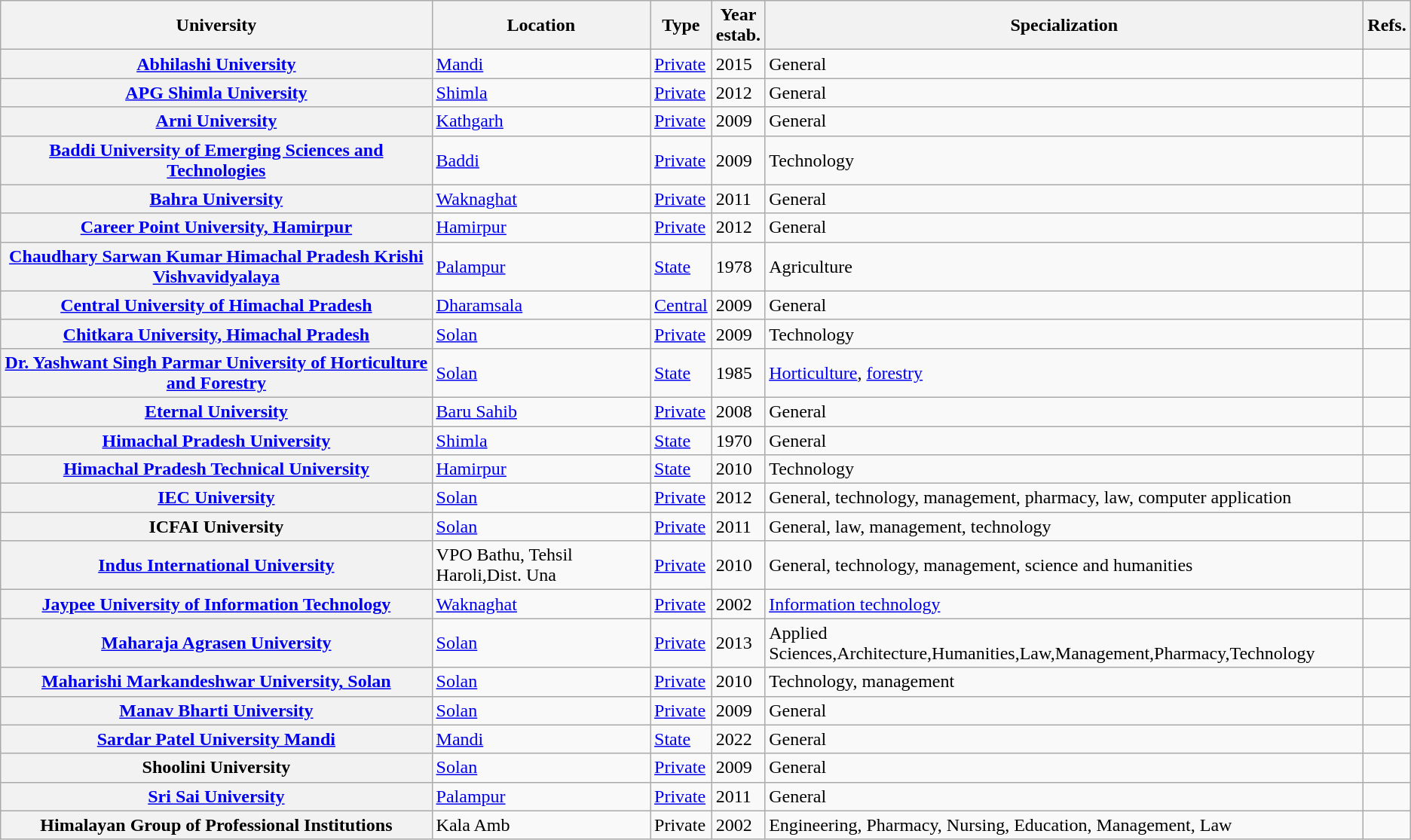<table class="wikitable sortable collapsible plainrowheaders" border="1">
<tr>
<th>University</th>
<th>Location</th>
<th>Type</th>
<th>Year<br>estab.</th>
<th>Specialization</th>
<th class="unsortable">Refs.</th>
</tr>
<tr>
<th scope="row"><a href='#'>Abhilashi University</a></th>
<td><a href='#'>Mandi</a></td>
<td><a href='#'>Private</a></td>
<td>2015</td>
<td>General</td>
<td></td>
</tr>
<tr>
<th scope="row"><a href='#'>APG Shimla University</a></th>
<td><a href='#'>Shimla</a></td>
<td><a href='#'>Private</a></td>
<td>2012</td>
<td>General</td>
<td></td>
</tr>
<tr>
<th scope="row"><a href='#'>Arni University</a></th>
<td><a href='#'>Kathgarh</a></td>
<td><a href='#'>Private</a></td>
<td>2009</td>
<td>General</td>
<td></td>
</tr>
<tr>
<th scope="row"><a href='#'>Baddi University of Emerging Sciences and Technologies</a></th>
<td><a href='#'>Baddi</a></td>
<td><a href='#'>Private</a></td>
<td>2009</td>
<td>Technology</td>
<td></td>
</tr>
<tr>
<th scope="row"><a href='#'>Bahra University</a></th>
<td><a href='#'>Waknaghat</a></td>
<td><a href='#'>Private</a></td>
<td>2011</td>
<td>General</td>
<td></td>
</tr>
<tr>
<th scope="row"><a href='#'>Career Point University, Hamirpur</a></th>
<td><a href='#'>Hamirpur</a></td>
<td><a href='#'>Private</a></td>
<td>2012</td>
<td>General</td>
<td></td>
</tr>
<tr>
<th scope="row"><a href='#'>Chaudhary Sarwan Kumar Himachal Pradesh Krishi Vishvavidyalaya</a></th>
<td><a href='#'>Palampur</a></td>
<td><a href='#'>State</a></td>
<td>1978</td>
<td>Agriculture</td>
<td></td>
</tr>
<tr>
<th scope="row"><a href='#'>Central University of Himachal Pradesh</a></th>
<td><a href='#'>Dharamsala</a></td>
<td><a href='#'>Central</a></td>
<td>2009</td>
<td>General</td>
<td></td>
</tr>
<tr>
<th scope="row"><a href='#'>Chitkara University, Himachal Pradesh</a></th>
<td><a href='#'>Solan</a></td>
<td><a href='#'>Private</a></td>
<td>2009</td>
<td>Technology</td>
<td></td>
</tr>
<tr>
<th scope="row"><a href='#'>Dr. Yashwant Singh Parmar University of Horticulture and Forestry</a></th>
<td><a href='#'>Solan</a></td>
<td><a href='#'>State</a></td>
<td>1985</td>
<td><a href='#'>Horticulture</a>, <a href='#'>forestry</a></td>
<td></td>
</tr>
<tr>
<th scope="row"><a href='#'>Eternal University</a></th>
<td><a href='#'>Baru Sahib</a></td>
<td><a href='#'>Private</a></td>
<td>2008</td>
<td>General</td>
<td></td>
</tr>
<tr>
<th scope="row"><a href='#'>Himachal Pradesh University</a></th>
<td><a href='#'>Shimla</a></td>
<td><a href='#'>State</a></td>
<td>1970</td>
<td>General</td>
<td></td>
</tr>
<tr>
<th scope="row"><a href='#'>Himachal Pradesh Technical University</a></th>
<td><a href='#'>Hamirpur</a></td>
<td><a href='#'>State</a></td>
<td>2010</td>
<td>Technology</td>
<td></td>
</tr>
<tr>
<th scope="row"><a href='#'>IEC University</a></th>
<td><a href='#'>Solan</a></td>
<td><a href='#'>Private</a></td>
<td>2012</td>
<td>General, technology, management, pharmacy, law, computer application</td>
<td></td>
</tr>
<tr>
<th scope="row">ICFAI University</th>
<td><a href='#'>Solan</a></td>
<td><a href='#'>Private</a></td>
<td>2011</td>
<td>General, law, management, technology</td>
<td></td>
</tr>
<tr>
<th scope="row"><a href='#'>Indus International University</a></th>
<td>VPO Bathu, Tehsil Haroli,Dist. Una</td>
<td><a href='#'>Private</a></td>
<td>2010</td>
<td>General, technology, management, science and humanities</td>
</tr>
<tr>
<th scope="row"><a href='#'>Jaypee University of Information Technology</a></th>
<td><a href='#'>Waknaghat</a></td>
<td><a href='#'>Private</a></td>
<td>2002</td>
<td><a href='#'>Information technology</a></td>
<td></td>
</tr>
<tr>
<th scope="row"><a href='#'>Maharaja Agrasen University</a></th>
<td><a href='#'>Solan</a></td>
<td><a href='#'>Private</a></td>
<td>2013</td>
<td>Applied Sciences,Architecture,Humanities,Law,Management,Pharmacy,Technology</td>
<td></td>
</tr>
<tr>
<th scope="row"><a href='#'>Maharishi Markandeshwar University, Solan</a></th>
<td><a href='#'>Solan</a></td>
<td><a href='#'>Private</a></td>
<td>2010</td>
<td>Technology, management</td>
<td></td>
</tr>
<tr>
<th scope="row"><a href='#'>Manav Bharti University</a></th>
<td><a href='#'>Solan</a></td>
<td><a href='#'>Private</a></td>
<td>2009</td>
<td>General</td>
<td></td>
</tr>
<tr>
<th scope="row"><a href='#'>Sardar Patel University Mandi</a></th>
<td><a href='#'>Mandi</a></td>
<td><a href='#'>State</a></td>
<td>2022</td>
<td>General</td>
<td></td>
</tr>
<tr>
<th scope="row">Shoolini University</th>
<td><a href='#'>Solan</a></td>
<td><a href='#'>Private</a></td>
<td>2009</td>
<td>General</td>
<td></td>
</tr>
<tr>
<th scope="row"><a href='#'>Sri Sai University</a></th>
<td><a href='#'>Palampur</a></td>
<td><a href='#'>Private</a></td>
<td>2011</td>
<td>General</td>
<td></td>
</tr>
<tr>
<th scope="row">Himalayan Group of Professional Institutions</th>
<td>Kala Amb</td>
<td>Private</td>
<td>2002</td>
<td>Engineering, Pharmacy, Nursing, Education, Management, Law</td>
<td></td>
</tr>
</table>
